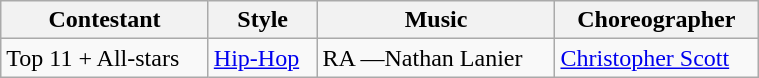<table class="wikitable" style="width:40%;">
<tr>
<th>Contestant</th>
<th>Style</th>
<th>Music</th>
<th>Choreographer</th>
</tr>
<tr>
<td>Top 11 + All-stars</td>
<td><a href='#'>Hip-Hop</a></td>
<td>RA  —Nathan Lanier</td>
<td><a href='#'>Christopher Scott</a></td>
</tr>
</table>
